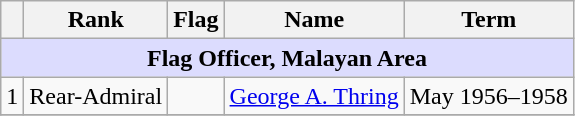<table class="wikitable">
<tr>
<th></th>
<th>Rank</th>
<th>Flag</th>
<th>Name</th>
<th>Term</th>
</tr>
<tr>
<td colspan="5" align="center" style="background:#dcdcfe;"><strong>Flag Officer, Malayan Area</strong></td>
</tr>
<tr>
<td>1</td>
<td>Rear-Admiral</td>
<td></td>
<td><a href='#'>George A. Thring</a></td>
<td>May 1956–1958</td>
</tr>
<tr>
</tr>
</table>
